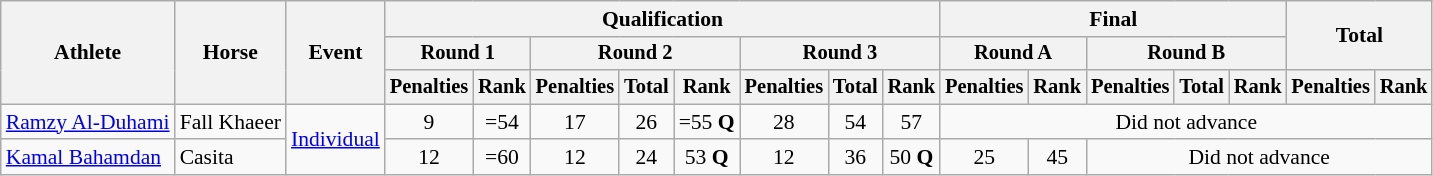<table class="wikitable" style="font-size:90%">
<tr>
<th rowspan="3">Athlete</th>
<th rowspan="3">Horse</th>
<th rowspan="3">Event</th>
<th colspan="8">Qualification</th>
<th colspan="5">Final</th>
<th rowspan=2 colspan="2">Total</th>
</tr>
<tr style="font-size:95%">
<th colspan="2">Round 1</th>
<th colspan="3">Round 2</th>
<th colspan="3">Round 3</th>
<th colspan="2">Round A</th>
<th colspan="3">Round B</th>
</tr>
<tr style="font-size:95%">
<th>Penalties</th>
<th>Rank</th>
<th>Penalties</th>
<th>Total</th>
<th>Rank</th>
<th>Penalties</th>
<th>Total</th>
<th>Rank</th>
<th>Penalties</th>
<th>Rank</th>
<th>Penalties</th>
<th>Total</th>
<th>Rank</th>
<th>Penalties</th>
<th>Rank</th>
</tr>
<tr align=center>
<td align=left><a href='#'>Ramzy Al-Duhami</a></td>
<td align=left>Fall Khaeer</td>
<td align=left rowspan=2><a href='#'>Individual</a></td>
<td>9</td>
<td>=54</td>
<td>17</td>
<td>26</td>
<td>=55 <strong>Q</strong></td>
<td>28</td>
<td>54</td>
<td>57</td>
<td colspan=7>Did not advance</td>
</tr>
<tr align=center>
<td align=left><a href='#'>Kamal Bahamdan</a></td>
<td align=left>Casita</td>
<td>12</td>
<td>=60</td>
<td>12</td>
<td>24</td>
<td>53 <strong>Q</strong></td>
<td>12</td>
<td>36</td>
<td>50 <strong>Q</strong></td>
<td>25</td>
<td>45</td>
<td colspan=5>Did not advance</td>
</tr>
</table>
